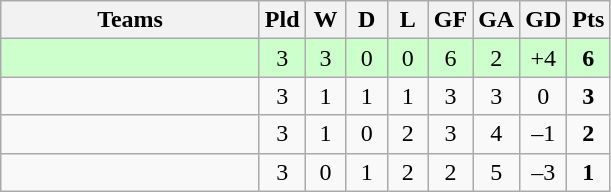<table class="wikitable" style="text-align: center;">
<tr>
<th width=165>Teams</th>
<th width=20>Pld</th>
<th width=20>W</th>
<th width=20>D</th>
<th width=20>L</th>
<th width=20>GF</th>
<th width=20>GA</th>
<th width=20>GD</th>
<th width=20>Pts</th>
</tr>
<tr align=center style="background:#ccffcc;">
<td style="text-align:left;"></td>
<td>3</td>
<td>3</td>
<td>0</td>
<td>0</td>
<td>6</td>
<td>2</td>
<td>+4</td>
<td><strong>6</strong></td>
</tr>
<tr align=center>
<td style="text-align:left;"></td>
<td>3</td>
<td>1</td>
<td>1</td>
<td>1</td>
<td>3</td>
<td>3</td>
<td>0</td>
<td><strong>3</strong></td>
</tr>
<tr align=center>
<td style="text-align:left;"></td>
<td>3</td>
<td>1</td>
<td>0</td>
<td>2</td>
<td>3</td>
<td>4</td>
<td>–1</td>
<td><strong>2</strong></td>
</tr>
<tr align=center>
<td style="text-align:left;"></td>
<td>3</td>
<td>0</td>
<td>1</td>
<td>2</td>
<td>2</td>
<td>5</td>
<td>–3</td>
<td><strong>1</strong></td>
</tr>
</table>
